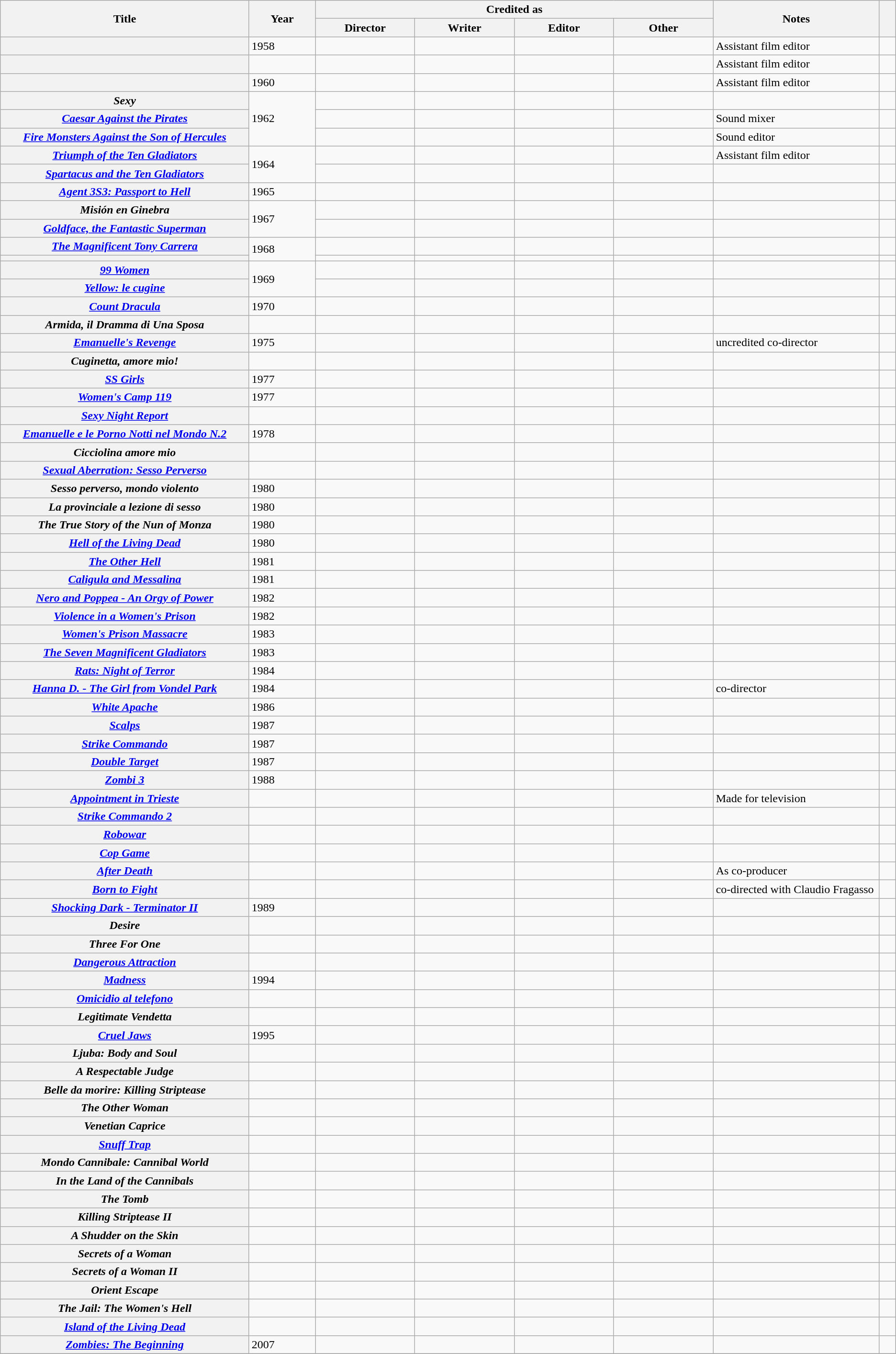<table class="wikitable sortable plainrowheaders">
<tr>
<th width="15%" rowspan="2" scope="col">Title</th>
<th width="4%" rowspan="2" scope="col">Year</th>
<th colspan="4" scope="col">Credited as</th>
<th width="10%" rowspan="2" scope="col" class="unsortable">Notes</th>
<th width="1%" rowspan="2" scope="col" class="unsortable"></th>
</tr>
<tr>
<th width=6%>Director</th>
<th width=6%>Writer</th>
<th width=6%>Editor</th>
<th width=6%>Other</th>
</tr>
<tr>
<th scope="row"></th>
<td>1958</td>
<td></td>
<td></td>
<td></td>
<td></td>
<td>Assistant film editor</td>
<td></td>
</tr>
<tr>
<th scope="row"></th>
<td></td>
<td></td>
<td></td>
<td></td>
<td></td>
<td>Assistant film editor</td>
<td style="text-align:center;"></td>
</tr>
<tr>
<th scope="row"></th>
<td>1960</td>
<td></td>
<td></td>
<td></td>
<td></td>
<td>Assistant film editor</td>
<td></td>
</tr>
<tr>
<th scope="row"><em>Sexy</em></th>
<td rowspan="3">1962</td>
<td></td>
<td></td>
<td></td>
<td></td>
<td></td>
<td style="text-align:center;"></td>
</tr>
<tr>
<th scope="row"><em><a href='#'>Caesar Against the Pirates</a></em></th>
<td></td>
<td></td>
<td></td>
<td></td>
<td>Sound mixer</td>
<td></td>
</tr>
<tr>
<th scope="row"><em><a href='#'>Fire Monsters Against the Son of Hercules</a></em></th>
<td></td>
<td></td>
<td></td>
<td></td>
<td>Sound editor</td>
<td></td>
</tr>
<tr>
<th scope="row"><em><a href='#'>Triumph of the Ten Gladiators</a></em></th>
<td rowspan="2">1964</td>
<td></td>
<td></td>
<td></td>
<td></td>
<td>Assistant film editor</td>
<td style="text-align:center;"></td>
</tr>
<tr>
<th scope="row"><em><a href='#'>Spartacus and the Ten Gladiators</a></em></th>
<td></td>
<td></td>
<td></td>
<td></td>
<td></td>
<td style="text-align:center;"></td>
</tr>
<tr>
<th scope="row"><em><a href='#'>Agent 3S3: Passport to Hell</a></em></th>
<td>1965</td>
<td></td>
<td></td>
<td></td>
<td></td>
<td></td>
<td style="text-align:center;"></td>
</tr>
<tr>
<th scope="row"><em>Misión en Ginebra</em></th>
<td rowspan="2">1967</td>
<td></td>
<td></td>
<td></td>
<td></td>
<td></td>
<td style="text-align:center;"></td>
</tr>
<tr>
<th scope="row"><em><a href='#'>Goldface, the Fantastic Superman</a></em></th>
<td></td>
<td></td>
<td></td>
<td></td>
<td></td>
<td style="text-align:center;"></td>
</tr>
<tr>
<th scope="row"><em><a href='#'>The Magnificent Tony Carrera</a></em></th>
<td rowspan="2">1968</td>
<td></td>
<td></td>
<td></td>
<td></td>
<td></td>
<td style="text-align:center;"></td>
</tr>
<tr>
<th scope="row"><em></em></th>
<td></td>
<td></td>
<td></td>
<td></td>
<td></td>
<td style="text-align:center;"></td>
</tr>
<tr>
<th scope="row"><em><a href='#'>99 Women</a></em></th>
<td rowspan="2">1969</td>
<td></td>
<td></td>
<td></td>
<td></td>
<td></td>
<td style="text-align:center;"></td>
</tr>
<tr>
<th scope="row"><em><a href='#'>Yellow: le cugine</a></em></th>
<td></td>
<td></td>
<td></td>
<td></td>
<td></td>
<td style="text-align:center;"></td>
</tr>
<tr>
<th scope="row"><em><a href='#'>Count Dracula</a></em></th>
<td>1970</td>
<td></td>
<td></td>
<td></td>
<td></td>
<td></td>
<td style="text-align:center;"></td>
</tr>
<tr>
<th scope="row"><em>Armida, il Dramma di Una Sposa</em></th>
<td></td>
<td></td>
<td></td>
<td></td>
<td></td>
<td></td>
<td style="text-align:center;"></td>
</tr>
<tr>
<th scope="row"><em><a href='#'>Emanuelle's Revenge</a></em></th>
<td>1975</td>
<td></td>
<td></td>
<td></td>
<td></td>
<td>uncredited co-director</td>
<td style="text-align:center;"></td>
</tr>
<tr>
<th scope="row"><em>Cuginetta, amore mio!</em></th>
<td></td>
<td></td>
<td></td>
<td></td>
<td></td>
<td></td>
<td style="text-align:center;"></td>
</tr>
<tr>
<th scope="row"><em><a href='#'>SS Girls</a></em></th>
<td>1977</td>
<td></td>
<td></td>
<td></td>
<td></td>
<td></td>
<td style="text-align:center;"></td>
</tr>
<tr>
<th scope="row"><em><a href='#'>Women's Camp 119</a></em></th>
<td>1977</td>
<td></td>
<td></td>
<td></td>
<td></td>
<td></td>
<td style="text-align:center;"></td>
</tr>
<tr>
<th scope="row"><em><a href='#'>Sexy Night Report</a></em></th>
<td></td>
<td></td>
<td></td>
<td></td>
<td></td>
<td></td>
<td style="text-align:center;"></td>
</tr>
<tr>
<th scope="row"><em><a href='#'>Emanuelle e le Porno Notti nel Mondo N.2</a></em></th>
<td>1978</td>
<td></td>
<td></td>
<td></td>
<td></td>
<td></td>
<td style="text-align:center;"></td>
</tr>
<tr>
<th scope="row"><em>Cicciolina amore mio</em></th>
<td></td>
<td></td>
<td></td>
<td></td>
<td></td>
<td></td>
<td style="text-align:center;"></td>
</tr>
<tr>
<th scope="row"><em><a href='#'>Sexual Aberration: Sesso Perverso</a></em></th>
<td></td>
<td></td>
<td></td>
<td></td>
<td></td>
<td></td>
<td style="text-align:center;"></td>
</tr>
<tr>
<th scope="row"><em>Sesso perverso, mondo violento</em></th>
<td>1980</td>
<td></td>
<td></td>
<td></td>
<td></td>
<td></td>
<td style="text-align:center;"></td>
</tr>
<tr>
<th scope="row"><em>La provinciale a lezione di sesso</em></th>
<td>1980</td>
<td></td>
<td></td>
<td></td>
<td></td>
<td></td>
<td style="text-align:center;"></td>
</tr>
<tr>
<th scope="row"><em>The True Story of the Nun of Monza</em></th>
<td>1980</td>
<td></td>
<td></td>
<td></td>
<td></td>
<td></td>
<td style="text-align:center;"></td>
</tr>
<tr>
<th scope="row"><em><a href='#'>Hell of the Living Dead</a></em></th>
<td>1980</td>
<td></td>
<td></td>
<td></td>
<td></td>
<td></td>
<td style="text-align:center;"></td>
</tr>
<tr>
<th scope="row"><em><a href='#'>The Other Hell</a></em></th>
<td>1981</td>
<td></td>
<td></td>
<td></td>
<td></td>
<td></td>
<td style="text-align:center;"></td>
</tr>
<tr>
<th scope="row"><em><a href='#'>Caligula and Messalina</a></em></th>
<td>1981</td>
<td></td>
<td></td>
<td></td>
<td></td>
<td></td>
<td></td>
</tr>
<tr>
<th scope="row"><em><a href='#'>Nero and Poppea - An Orgy of Power</a></em></th>
<td>1982</td>
<td></td>
<td></td>
<td></td>
<td></td>
<td></td>
<td></td>
</tr>
<tr>
<th scope="row"><em><a href='#'>Violence in a Women's Prison</a></em></th>
<td>1982</td>
<td></td>
<td></td>
<td></td>
<td></td>
<td></td>
<td style="text-align:center;"></td>
</tr>
<tr>
<th scope="row"><em><a href='#'>Women's Prison Massacre</a></em></th>
<td>1983</td>
<td></td>
<td></td>
<td></td>
<td></td>
<td></td>
<td style="text-align:center;"></td>
</tr>
<tr>
<th scope="row"><em><a href='#'>The Seven Magnificent Gladiators</a></em></th>
<td>1983</td>
<td></td>
<td></td>
<td></td>
<td></td>
<td></td>
<td></td>
</tr>
<tr>
<th scope="row"><em><a href='#'>Rats: Night of Terror</a></em></th>
<td>1984</td>
<td></td>
<td></td>
<td></td>
<td></td>
<td></td>
<td></td>
</tr>
<tr>
<th scope="row"><em><a href='#'>Hanna D. - The Girl from Vondel Park</a></em></th>
<td>1984</td>
<td></td>
<td></td>
<td></td>
<td></td>
<td>co-director</td>
<td> </td>
</tr>
<tr>
<th scope="row"><em><a href='#'>White Apache</a></em></th>
<td>1986</td>
<td></td>
<td></td>
<td></td>
<td></td>
<td></td>
<td></td>
</tr>
<tr>
<th scope="row"><em><a href='#'>Scalps</a></em></th>
<td>1987</td>
<td></td>
<td></td>
<td></td>
<td></td>
<td></td>
<td></td>
</tr>
<tr>
<th scope="row"><em><a href='#'>Strike Commando</a></em></th>
<td>1987</td>
<td></td>
<td></td>
<td></td>
<td></td>
<td></td>
<td></td>
</tr>
<tr>
<th scope="row"><em><a href='#'>Double Target</a></em></th>
<td>1987</td>
<td></td>
<td></td>
<td></td>
<td></td>
<td></td>
<td></td>
</tr>
<tr>
<th scope="row"><em><a href='#'>Zombi 3</a></em></th>
<td>1988</td>
<td></td>
<td></td>
<td></td>
<td></td>
<td></td>
<td></td>
</tr>
<tr>
<th scope="row"><em><a href='#'>Appointment in Trieste</a></em></th>
<td></td>
<td></td>
<td></td>
<td></td>
<td></td>
<td>Made for television</td>
<td></td>
</tr>
<tr>
<th scope="row"><em><a href='#'>Strike Commando 2</a></em></th>
<td></td>
<td></td>
<td></td>
<td></td>
<td></td>
<td></td>
<td></td>
</tr>
<tr>
<th scope="row"><em><a href='#'>Robowar</a></em></th>
<td></td>
<td></td>
<td></td>
<td></td>
<td></td>
<td></td>
<td style="text-align:center;"></td>
</tr>
<tr>
<th scope="row"><em><a href='#'>Cop Game</a></em></th>
<td></td>
<td></td>
<td></td>
<td></td>
<td></td>
<td></td>
<td></td>
</tr>
<tr>
<th scope="row"><em><a href='#'>After Death</a></em></th>
<td></td>
<td></td>
<td></td>
<td></td>
<td></td>
<td>As co-producer</td>
<td></td>
</tr>
<tr>
<th scope="row"><em><a href='#'>Born to Fight</a></em></th>
<td></td>
<td></td>
<td></td>
<td></td>
<td></td>
<td>co-directed with Claudio Fragasso</td>
<td style="text-align:center;"></td>
</tr>
<tr>
<th scope="row"><em><a href='#'>Shocking Dark - Terminator II</a></em></th>
<td>1989</td>
<td></td>
<td></td>
<td></td>
<td></td>
<td></td>
<td style="text-align:center;"></td>
</tr>
<tr>
<th scope="row"><em>Desire</em></th>
<td></td>
<td></td>
<td></td>
<td></td>
<td></td>
<td></td>
<td style="text-align:center;"></td>
</tr>
<tr>
<th scope="row"><em>Three For One</em></th>
<td></td>
<td></td>
<td></td>
<td></td>
<td></td>
<td></td>
<td style="text-align:center;"></td>
</tr>
<tr>
<th scope="row"><em><a href='#'>Dangerous Attraction</a></em></th>
<td></td>
<td></td>
<td></td>
<td></td>
<td></td>
<td></td>
<td style="text-align:center;"></td>
</tr>
<tr>
<th scope="row"><em><a href='#'>Madness</a></em></th>
<td>1994</td>
<td></td>
<td></td>
<td></td>
<td></td>
<td></td>
<td style="text-align:center;"></td>
</tr>
<tr>
<th scope="row"><em><a href='#'>Omicidio al telefono</a></em></th>
<td></td>
<td></td>
<td></td>
<td></td>
<td></td>
<td></td>
<td style="text-align:center;"></td>
</tr>
<tr>
<th scope="row"><em>Legitimate Vendetta</em></th>
<td></td>
<td></td>
<td></td>
<td></td>
<td></td>
<td></td>
<td style="text-align:center;"></td>
</tr>
<tr>
<th scope="row"><em><a href='#'>Cruel Jaws</a></em></th>
<td>1995</td>
<td></td>
<td></td>
<td></td>
<td></td>
<td></td>
<td style="text-align:center;"></td>
</tr>
<tr>
<th scope="row"><em>Ljuba: Body and Soul</em></th>
<td></td>
<td></td>
<td></td>
<td></td>
<td></td>
<td></td>
<td style="text-align:center;"></td>
</tr>
<tr>
<th scope="row"><em>A Respectable Judge</em></th>
<td></td>
<td></td>
<td></td>
<td></td>
<td></td>
<td></td>
<td style="text-align:center;"></td>
</tr>
<tr>
<th scope="row"><em>Belle da morire: Killing Striptease</em></th>
<td></td>
<td></td>
<td></td>
<td></td>
<td></td>
<td></td>
<td style="text-align:center;"></td>
</tr>
<tr>
<th scope="row"><em>The Other Woman</em></th>
<td></td>
<td></td>
<td></td>
<td></td>
<td></td>
<td></td>
<td style="text-align:center;"></td>
</tr>
<tr>
<th scope="row"><em>Venetian Caprice</em></th>
<td></td>
<td></td>
<td></td>
<td></td>
<td></td>
<td></td>
<td style="text-align:center;"></td>
</tr>
<tr>
<th scope="row"><em><a href='#'>Snuff Trap</a></em></th>
<td></td>
<td></td>
<td></td>
<td></td>
<td></td>
<td></td>
<td style="text-align:center;"></td>
</tr>
<tr>
<th scope="row"><em>Mondo Cannibale: Cannibal World</em></th>
<td></td>
<td></td>
<td></td>
<td></td>
<td></td>
<td></td>
<td style="text-align:center;"></td>
</tr>
<tr>
<th scope="row"><em>In the Land of the Cannibals</em></th>
<td></td>
<td></td>
<td></td>
<td></td>
<td></td>
<td></td>
<td style="text-align:center;"></td>
</tr>
<tr>
<th scope="row"><em>The Tomb</em></th>
<td></td>
<td></td>
<td></td>
<td></td>
<td></td>
<td></td>
<td style="text-align:center;"></td>
</tr>
<tr>
<th scope="row"><em>Killing Striptease II</em></th>
<td></td>
<td></td>
<td></td>
<td></td>
<td></td>
<td></td>
<td style="text-align:center;"></td>
</tr>
<tr>
<th scope="row"><em>A Shudder on the Skin</em></th>
<td></td>
<td></td>
<td></td>
<td></td>
<td></td>
<td></td>
<td style="text-align:center;"></td>
</tr>
<tr>
<th scope="row"><em>Secrets of a Woman</em></th>
<td></td>
<td></td>
<td></td>
<td></td>
<td></td>
<td></td>
<td style="text-align:center;"></td>
</tr>
<tr>
<th scope="row"><em>Secrets of a Woman II</em></th>
<td></td>
<td></td>
<td></td>
<td></td>
<td></td>
<td></td>
<td style="text-align:center;"></td>
</tr>
<tr>
<th scope="row"><em>Orient Escape</em></th>
<td></td>
<td></td>
<td></td>
<td></td>
<td></td>
<td></td>
<td style="text-align:center;"></td>
</tr>
<tr>
<th scope="row"><em>The Jail: The Women's Hell</em></th>
<td></td>
<td></td>
<td></td>
<td></td>
<td></td>
<td></td>
<td style="text-align:center;"></td>
</tr>
<tr>
<th scope="row"><em><a href='#'>Island of the Living Dead</a></em></th>
<td></td>
<td></td>
<td></td>
<td></td>
<td></td>
<td></td>
<td style="text-align:center;"></td>
</tr>
<tr>
<th scope="row"><em><a href='#'>Zombies: The Beginning</a></em></th>
<td>2007</td>
<td></td>
<td></td>
<td></td>
<td></td>
<td></td>
<td style="text-align:center;"></td>
</tr>
<tr>
</tr>
</table>
